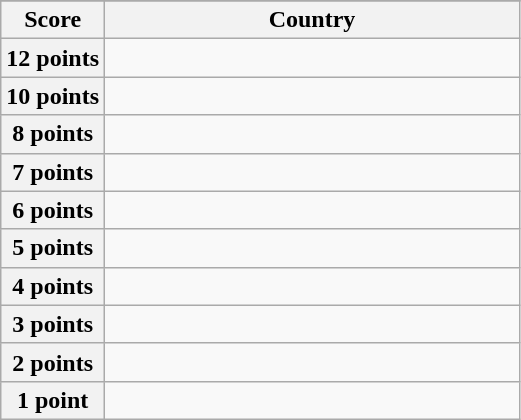<table class="wikitable">
<tr>
</tr>
<tr>
<th scope="col" width="20%">Score</th>
<th scope="col">Country</th>
</tr>
<tr>
<th scope="row">12 points</th>
<td></td>
</tr>
<tr>
<th scope="row">10 points</th>
<td></td>
</tr>
<tr>
<th scope="row">8 points</th>
<td></td>
</tr>
<tr>
<th scope="row">7 points</th>
<td></td>
</tr>
<tr>
<th scope="row">6 points</th>
<td></td>
</tr>
<tr>
<th scope="row">5 points</th>
<td></td>
</tr>
<tr>
<th scope="row">4 points</th>
<td></td>
</tr>
<tr>
<th scope="row">3 points</th>
<td></td>
</tr>
<tr>
<th scope="row">2 points</th>
<td></td>
</tr>
<tr>
<th scope="row">1 point</th>
<td></td>
</tr>
</table>
